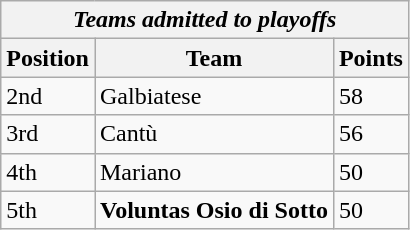<table class="wikitable">
<tr>
<th colspan="3"><em>Teams admitted to playoffs</em></th>
</tr>
<tr>
<th>Position</th>
<th>Team</th>
<th>Points</th>
</tr>
<tr>
<td>2nd</td>
<td>Galbiatese</td>
<td>58</td>
</tr>
<tr>
<td>3rd</td>
<td>Cantù</td>
<td>56</td>
</tr>
<tr>
<td>4th</td>
<td>Mariano</td>
<td>50</td>
</tr>
<tr>
<td>5th</td>
<td><strong>Voluntas Osio di Sotto</strong></td>
<td>50</td>
</tr>
</table>
